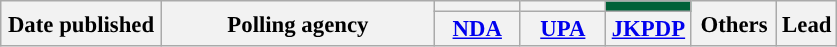<table class="wikitable sortable" style="text-align:center;font-size:95%;line-height:16px">
<tr>
<th rowspan="2" width="100px">Date published</th>
<th rowspan="2" width="175px">Polling agency</th>
<th style="background:"></th>
<th style="background:"></th>
<th style="background:#016138"></th>
<th rowspan="2" width="50px" class="unsortable">Others</th>
<th rowspan="2">Lead</th>
</tr>
<tr>
<th width="50px" class="unsortable"><a href='#'>NDA</a></th>
<th width="50px" class="unsortable"><a href='#'>UPA</a></th>
<th width="50px" class="unsortable"><a href='#'>JKPDP</a></th>
</tr>
</table>
